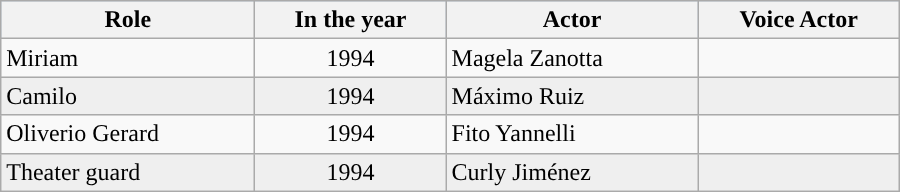<table class="wikitable" width="600">
<tr style="background:#abcdef;">
<th>Role</th>
<th>In the year</th>
<th>Actor</th>
<th>Voice Actor</th>
</tr>
<tr>
<td>Miriam</td>
<td align="center">1994</td>
<td>Magela Zanotta</td>
<td></td>
</tr>
<tr style="background-color:#EFEFEF">
<td>Camilo</td>
<td align="center">1994</td>
<td>Máximo Ruiz</td>
<td></td>
</tr>
<tr>
<td>Oliverio Gerard</td>
<td align="center">1994</td>
<td>Fito Yannelli</td>
<td></td>
</tr>
<tr style="background-color:#EFEFEF">
<td>Theater guard</td>
<td align="center">1994</td>
<td>Curly Jiménez</td>
<td></td>
</tr>
</table>
